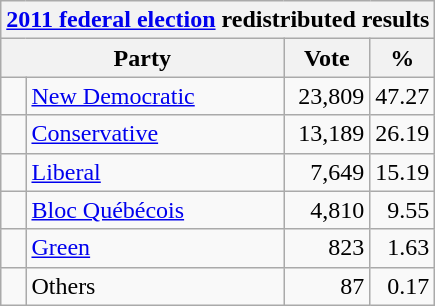<table class="wikitable">
<tr>
<th colspan="4"><a href='#'>2011 federal election</a> redistributed results</th>
</tr>
<tr>
<th bgcolor="#DDDDFF" width="130px" colspan="2">Party</th>
<th bgcolor="#DDDDFF" width="50px">Vote</th>
<th bgcolor="#DDDDFF" width="30px">%</th>
</tr>
<tr>
<td> </td>
<td><a href='#'>New Democratic</a></td>
<td align=right>23,809</td>
<td align=right>47.27</td>
</tr>
<tr>
<td> </td>
<td><a href='#'>Conservative</a></td>
<td align=right>13,189</td>
<td align=right>26.19</td>
</tr>
<tr>
<td> </td>
<td><a href='#'>Liberal</a></td>
<td align=right>7,649</td>
<td align=right>15.19</td>
</tr>
<tr>
<td> </td>
<td><a href='#'>Bloc Québécois</a></td>
<td align=right>4,810</td>
<td align=right>9.55</td>
</tr>
<tr>
<td> </td>
<td><a href='#'>Green</a></td>
<td align=right>823</td>
<td align=right>1.63</td>
</tr>
<tr>
<td> </td>
<td>Others</td>
<td align=right>87</td>
<td align=right>0.17</td>
</tr>
</table>
